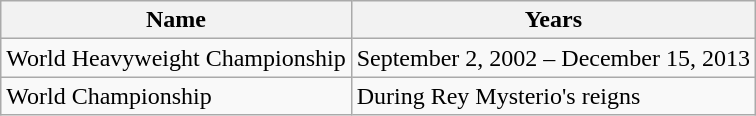<table class="wikitable">
<tr>
<th>Name</th>
<th>Years</th>
</tr>
<tr>
<td>World Heavyweight Championship</td>
<td>September 2, 2002 – December 15, 2013</td>
</tr>
<tr>
<td>World Championship</td>
<td>During Rey Mysterio's reigns</td>
</tr>
</table>
